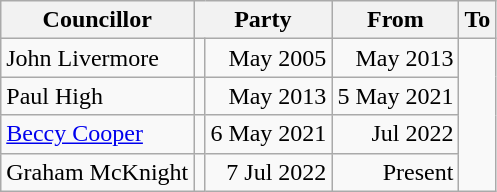<table class=wikitable>
<tr>
<th>Councillor</th>
<th colspan=2>Party</th>
<th>From</th>
<th>To</th>
</tr>
<tr>
<td>John Livermore</td>
<td></td>
<td align=right>May 2005</td>
<td align=right>May 2013</td>
</tr>
<tr>
<td>Paul High</td>
<td></td>
<td align=right>May 2013</td>
<td align=right>5 May 2021</td>
</tr>
<tr>
<td><a href='#'>Beccy Cooper</a></td>
<td></td>
<td align=right>6 May 2021</td>
<td align=right>Jul 2022</td>
</tr>
<tr>
<td>Graham McKnight</td>
<td></td>
<td align=right>7 Jul 2022</td>
<td align=right>Present</td>
</tr>
</table>
